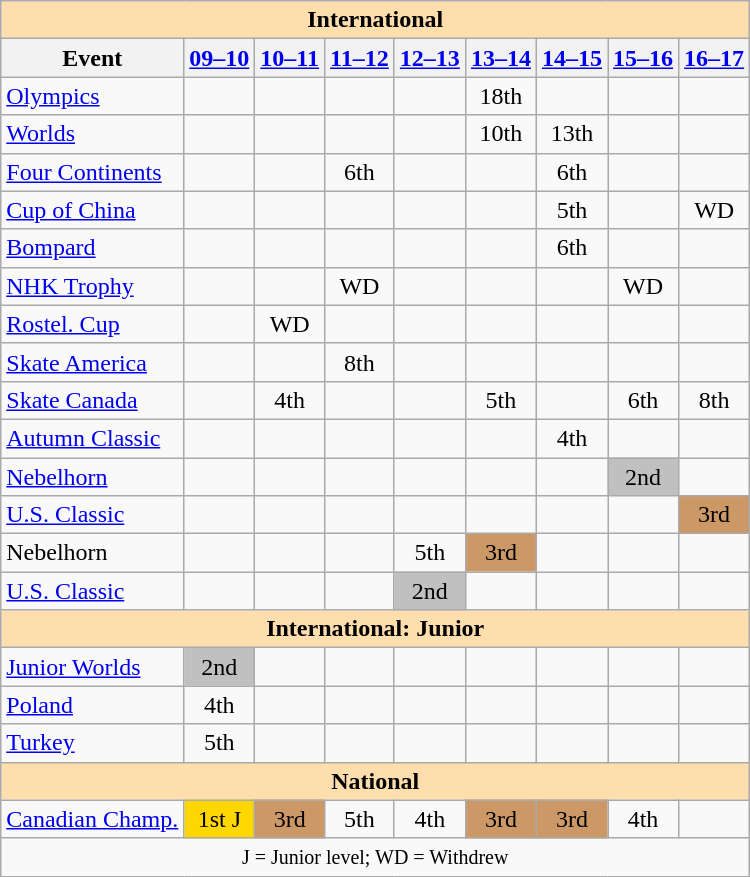<table class="wikitable" style="text-align:center">
<tr>
<th style="background-color: #ffdead; " colspan=9 align=center>International</th>
</tr>
<tr>
<th>Event</th>
<th><a href='#'>09–10</a></th>
<th><a href='#'>10–11</a></th>
<th><a href='#'>11–12</a></th>
<th><a href='#'>12–13</a></th>
<th><a href='#'>13–14</a></th>
<th><a href='#'>14–15</a></th>
<th><a href='#'>15–16</a></th>
<th><a href='#'>16–17</a></th>
</tr>
<tr>
<td align=left><a href='#'>Olympics</a></td>
<td></td>
<td></td>
<td></td>
<td></td>
<td>18th</td>
<td></td>
<td></td>
<td></td>
</tr>
<tr>
<td align=left><a href='#'>Worlds</a></td>
<td></td>
<td></td>
<td></td>
<td></td>
<td>10th</td>
<td>13th</td>
<td></td>
<td></td>
</tr>
<tr>
<td align=left><a href='#'>Four Continents</a></td>
<td></td>
<td></td>
<td>6th</td>
<td></td>
<td></td>
<td>6th</td>
<td></td>
<td></td>
</tr>
<tr>
<td align=left> <a href='#'>Cup of China</a></td>
<td></td>
<td></td>
<td></td>
<td></td>
<td></td>
<td>5th</td>
<td></td>
<td>WD</td>
</tr>
<tr>
<td align=left> <a href='#'>Bompard</a></td>
<td></td>
<td></td>
<td></td>
<td></td>
<td></td>
<td>6th</td>
<td></td>
<td></td>
</tr>
<tr>
<td align=left> <a href='#'>NHK Trophy</a></td>
<td></td>
<td></td>
<td>WD</td>
<td></td>
<td></td>
<td></td>
<td>WD</td>
<td></td>
</tr>
<tr>
<td align=left> <a href='#'>Rostel. Cup</a></td>
<td></td>
<td>WD</td>
<td></td>
<td></td>
<td></td>
<td></td>
<td></td>
<td></td>
</tr>
<tr>
<td align=left> <a href='#'>Skate America</a></td>
<td></td>
<td></td>
<td>8th</td>
<td></td>
<td></td>
<td></td>
<td></td>
<td></td>
</tr>
<tr>
<td align=left> <a href='#'>Skate Canada</a></td>
<td></td>
<td>4th</td>
<td></td>
<td></td>
<td>5th</td>
<td></td>
<td>6th</td>
<td>8th</td>
</tr>
<tr>
<td align=left> <a href='#'>Autumn Classic</a></td>
<td></td>
<td></td>
<td></td>
<td></td>
<td></td>
<td>4th</td>
<td></td>
<td></td>
</tr>
<tr>
<td align=left> <a href='#'>Nebelhorn</a></td>
<td></td>
<td></td>
<td></td>
<td></td>
<td></td>
<td></td>
<td bgcolor=silver>2nd</td>
<td></td>
</tr>
<tr>
<td align=left> <a href='#'>U.S. Classic</a></td>
<td></td>
<td></td>
<td></td>
<td></td>
<td></td>
<td></td>
<td></td>
<td bgcolor=cc9966>3rd</td>
</tr>
<tr>
<td align=left>Nebelhorn</td>
<td></td>
<td></td>
<td></td>
<td>5th</td>
<td bgcolor=cc9966>3rd</td>
<td></td>
<td></td>
<td></td>
</tr>
<tr>
<td align=left><a href='#'>U.S. Classic</a></td>
<td></td>
<td></td>
<td></td>
<td bgcolor=silver>2nd</td>
<td></td>
<td></td>
<td></td>
<td></td>
</tr>
<tr>
<th style="background-color: #ffdead; " colspan=9 align=center>International: Junior</th>
</tr>
<tr>
<td align=left><a href='#'>Junior Worlds</a></td>
<td bgcolor=silver>2nd</td>
<td></td>
<td></td>
<td></td>
<td></td>
<td></td>
<td></td>
<td></td>
</tr>
<tr>
<td align=left> <a href='#'>Poland</a></td>
<td>4th</td>
<td></td>
<td></td>
<td></td>
<td></td>
<td></td>
<td></td>
<td></td>
</tr>
<tr>
<td align=left> <a href='#'>Turkey</a></td>
<td>5th</td>
<td></td>
<td></td>
<td></td>
<td></td>
<td></td>
<td></td>
<td></td>
</tr>
<tr>
<th style="background-color: #ffdead; " colspan=9 align=center>National</th>
</tr>
<tr>
<td align=left><a href='#'>Canadian Champ.</a></td>
<td bgcolor=gold>1st J</td>
<td bgcolor=cc9966>3rd</td>
<td>5th</td>
<td>4th</td>
<td bgcolor=cc9966>3rd</td>
<td bgcolor=cc9966>3rd</td>
<td>4th</td>
<td></td>
</tr>
<tr>
<td colspan=9 align=center><small> J = Junior level; WD = Withdrew </small></td>
</tr>
</table>
